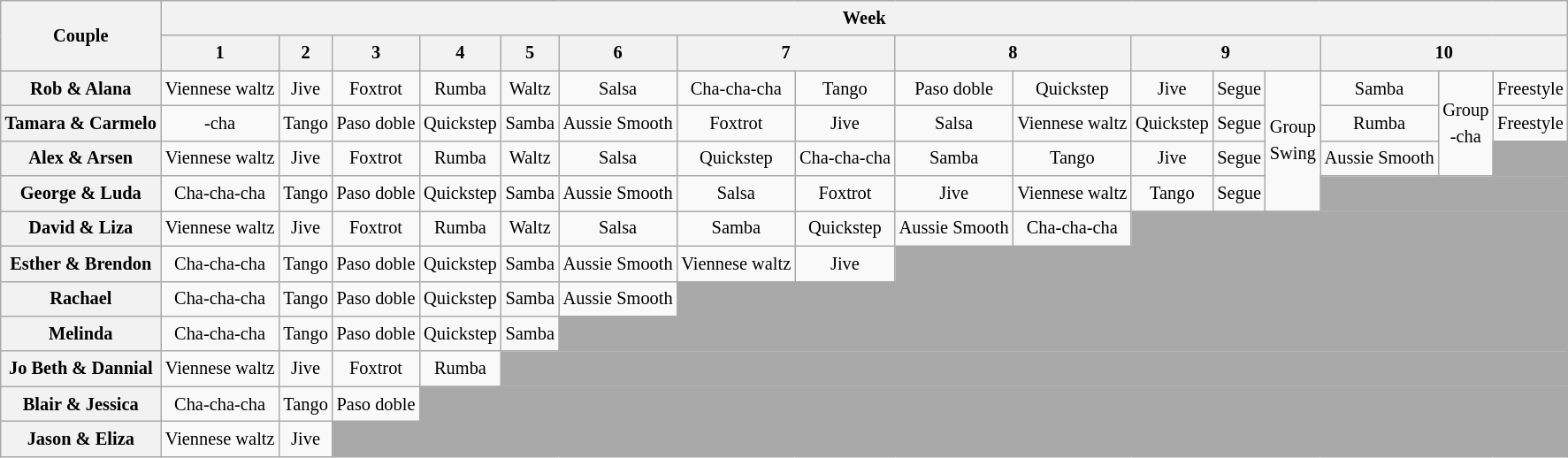<table class="wikitable unsortable" style="text-align:center; font-size:85%; line-height:20px">
<tr>
<th rowspan="2">Couple</th>
<th colspan="16">Week</th>
</tr>
<tr>
<th scope="col">1</th>
<th scope="col">2</th>
<th scope="col">3</th>
<th scope="col">4</th>
<th scope="col">5</th>
<th scope="col">6</th>
<th scope="col" colspan="2">7</th>
<th scope="col" colspan="2">8</th>
<th scope="col" colspan="3">9</th>
<th scope="col" colspan="3">10</th>
</tr>
<tr>
<th scope="row">Rob & Alana</th>
<td>Viennese waltz</td>
<td>Jive</td>
<td>Foxtrot</td>
<td>Rumba</td>
<td>Waltz</td>
<td>Salsa</td>
<td>Cha-cha-cha</td>
<td>Tango</td>
<td>Paso doble</td>
<td>Quickstep</td>
<td>Jive</td>
<td>Segue</td>
<td rowspan="4">Group<br>Swing</td>
<td>Samba</td>
<td rowspan="3">Group<br>-cha</td>
<td>Freestyle</td>
</tr>
<tr>
<th scope="row">Tamara & Carmelo</th>
<td>-cha</td>
<td>Tango</td>
<td>Paso doble</td>
<td>Quickstep</td>
<td>Samba</td>
<td>Aussie Smooth</td>
<td>Foxtrot</td>
<td>Jive</td>
<td>Salsa</td>
<td>Viennese waltz</td>
<td>Quickstep</td>
<td>Segue</td>
<td>Rumba</td>
<td>Freestyle</td>
</tr>
<tr>
<th scope="row">Alex & Arsen</th>
<td>Viennese waltz</td>
<td>Jive</td>
<td>Foxtrot</td>
<td>Rumba</td>
<td>Waltz</td>
<td>Salsa</td>
<td>Quickstep</td>
<td>Cha-cha-cha</td>
<td>Samba</td>
<td>Tango</td>
<td>Jive</td>
<td>Segue</td>
<td>Aussie Smooth</td>
<td bgcolor=darkgray></td>
</tr>
<tr>
<th scope="row">George & Luda</th>
<td>Cha-cha-cha</td>
<td>Tango</td>
<td>Paso doble</td>
<td>Quickstep</td>
<td>Samba</td>
<td>Aussie Smooth</td>
<td>Salsa</td>
<td>Foxtrot</td>
<td>Jive</td>
<td>Viennese waltz</td>
<td>Tango</td>
<td>Segue</td>
<td colspan="3" style="background:darkgrey;"></td>
</tr>
<tr>
<th scope="row">David & Liza</th>
<td>Viennese waltz</td>
<td>Jive</td>
<td>Foxtrot</td>
<td>Rumba</td>
<td>Waltz</td>
<td>Salsa</td>
<td>Samba</td>
<td>Quickstep</td>
<td>Aussie Smooth</td>
<td>Cha-cha-cha</td>
<td colspan="6" style="background:darkgrey;"></td>
</tr>
<tr>
<th scope="row">Esther & Brendon</th>
<td>Cha-cha-cha</td>
<td>Tango</td>
<td>Paso doble</td>
<td>Quickstep</td>
<td>Samba</td>
<td>Aussie Smooth</td>
<td>Viennese waltz</td>
<td>Jive</td>
<td colspan="8" style="background:darkgrey;"></td>
</tr>
<tr>
<th scope="row">Rachael </th>
<td>Cha-cha-cha</td>
<td>Tango</td>
<td>Paso doble</td>
<td>Quickstep</td>
<td>Samba</td>
<td>Aussie Smooth</td>
<td colspan="10" style="background:darkgrey;"></td>
</tr>
<tr>
<th scope="row">Melinda </th>
<td>Cha-cha-cha</td>
<td>Tango</td>
<td>Paso doble</td>
<td>Quickstep</td>
<td>Samba</td>
<td colspan="11" style="background:darkgrey;"></td>
</tr>
<tr>
<th scope="row">Jo Beth & Dannial</th>
<td>Viennese waltz</td>
<td>Jive</td>
<td>Foxtrot</td>
<td>Rumba</td>
<td colspan="12" style="background:darkgrey;"></td>
</tr>
<tr>
<th scope="row">Blair & Jessica</th>
<td>Cha-cha-cha</td>
<td>Tango</td>
<td>Paso doble</td>
<td colspan="13" style="background:darkgrey;"></td>
</tr>
<tr>
<th scope="row">Jason & Eliza</th>
<td>Viennese waltz</td>
<td>Jive</td>
<td colspan="14" style="background:darkgrey;"></td>
</tr>
</table>
